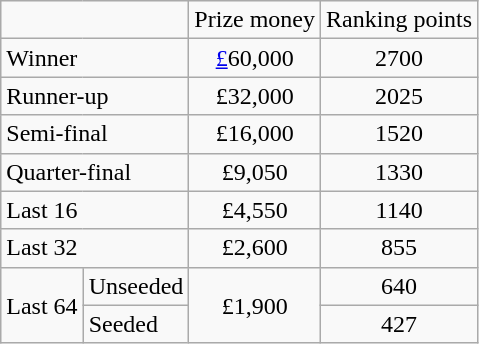<table class="wikitable">
<tr>
<td colspan="2"></td>
<td>Prize money</td>
<td>Ranking points</td>
</tr>
<tr>
<td colspan="2">Winner</td>
<td align="center"><a href='#'>£</a>60,000</td>
<td align="center">2700</td>
</tr>
<tr>
<td colspan="2">Runner-up</td>
<td align="center">£32,000</td>
<td align="center">2025</td>
</tr>
<tr>
<td colspan="2">Semi-final</td>
<td align="center">£16,000</td>
<td align="center">1520</td>
</tr>
<tr>
<td colspan="2">Quarter-final</td>
<td align="center">£9,050</td>
<td align="center">1330</td>
</tr>
<tr>
<td colspan="2">Last 16</td>
<td align="center">£4,550</td>
<td align="center">1140</td>
</tr>
<tr>
<td colspan="2">Last 32</td>
<td align="center">£2,600</td>
<td align="center">855</td>
</tr>
<tr>
<td rowspan="2">Last 64</td>
<td>Unseeded</td>
<td rowspan="2" align="center">£1,900</td>
<td align="center">640</td>
</tr>
<tr>
<td>Seeded</td>
<td align="center">427</td>
</tr>
</table>
